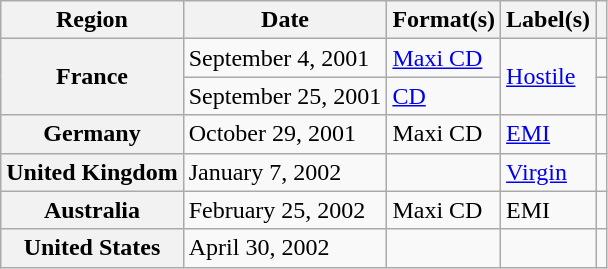<table class="wikitable plainrowheaders">
<tr>
<th scope="col">Region</th>
<th scope="col">Date</th>
<th scope="col">Format(s)</th>
<th scope="col">Label(s)</th>
<th scope="col"></th>
</tr>
<tr>
<th scope="row" rowspan="2">France</th>
<td>September 4, 2001</td>
<td><a href='#'>Maxi CD</a></td>
<td rowspan="2"><a href='#'>Hostile</a></td>
<td></td>
</tr>
<tr>
<td>September 25, 2001</td>
<td><a href='#'>CD</a></td>
<td></td>
</tr>
<tr>
<th scope="row">Germany</th>
<td>October 29, 2001</td>
<td>Maxi CD</td>
<td><a href='#'>EMI</a></td>
<td></td>
</tr>
<tr>
<th scope="row">United Kingdom</th>
<td>January 7, 2002</td>
<td></td>
<td><a href='#'>Virgin</a></td>
<td></td>
</tr>
<tr>
<th scope="row">Australia</th>
<td>February 25, 2002</td>
<td>Maxi CD</td>
<td>EMI</td>
<td></td>
</tr>
<tr>
<th scope="row">United States</th>
<td>April 30, 2002</td>
<td></td>
<td></td>
<td></td>
</tr>
</table>
